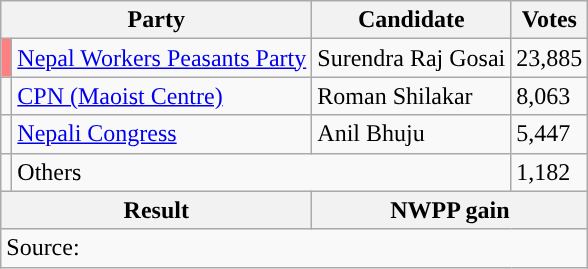<table class="wikitable">
<tr>
<th colspan="2">Party</th>
<th>Candidate</th>
<th>Votes</th>
</tr>
<tr>
<td style="background-color:#FF8080"></td>
<td><a href='#'>Nepal Workers Peasants Party</a></td>
<td>Surendra Raj Gosai</td>
<td>23,885</td>
</tr>
<tr>
<td style="background-color:"></td>
<td><a href='#'>CPN (Maoist Centre)</a></td>
<td>Roman Shilakar</td>
<td>8,063</td>
</tr>
<tr>
<td style="background-color:"></td>
<td><a href='#'>Nepali Congress</a></td>
<td>Anil Bhuju</td>
<td>5,447</td>
</tr>
<tr>
<td></td>
<td colspan="2">Others</td>
<td>1,182</td>
</tr>
<tr>
<th colspan="2">Result</th>
<th colspan="2">NWPP gain</th>
</tr>
<tr>
<td colspan="4">Source: </td>
</tr>
</table>
